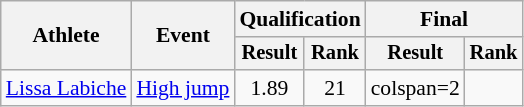<table class="wikitable" style="font-size:90%">
<tr>
<th rowspan="2">Athlete</th>
<th rowspan="2">Event</th>
<th colspan="2">Qualification</th>
<th colspan="2">Final</th>
</tr>
<tr style="font-size:95%">
<th>Result</th>
<th>Rank</th>
<th>Result</th>
<th>Rank</th>
</tr>
<tr style=text-align:center>
<td style=text-align:left><a href='#'>Lissa Labiche</a></td>
<td style=text-align:left><a href='#'>High jump</a></td>
<td>1.89</td>
<td>21</td>
<td>colspan=2 </td>
</tr>
</table>
